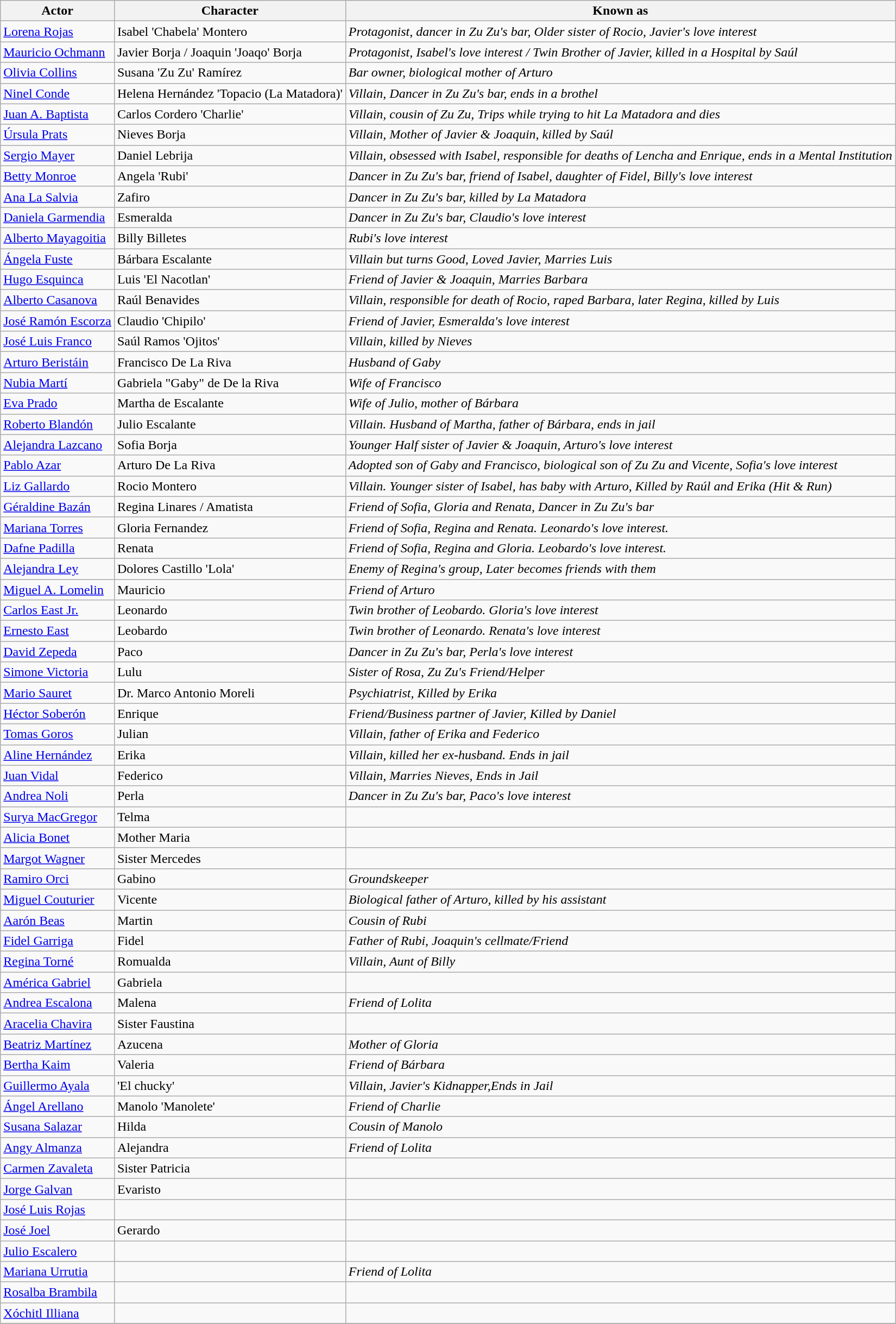<table class="wikitable">
<tr>
<th>Actor</th>
<th>Character</th>
<th>Known as</th>
</tr>
<tr>
<td><a href='#'>Lorena Rojas</a></td>
<td>Isabel 'Chabela' Montero</td>
<td><em>Protagonist, dancer in Zu Zu's bar, Older sister of Rocio, Javier's love interest</em></td>
</tr>
<tr>
<td><a href='#'>Mauricio Ochmann</a></td>
<td>Javier Borja / Joaquin 'Joaqo' Borja</td>
<td><em>Protagonist, Isabel's love interest / Twin Brother of Javier, killed in a Hospital by Saúl</em></td>
</tr>
<tr>
<td><a href='#'>Olivia Collins</a></td>
<td>Susana 'Zu Zu' Ramírez</td>
<td><em>Bar owner, biological mother of Arturo</em></td>
</tr>
<tr>
<td><a href='#'>Ninel Conde</a></td>
<td>Helena Hernández 'Topacio (La Matadora)'</td>
<td><em>Villain, Dancer in Zu Zu's bar, ends in a brothel</em></td>
</tr>
<tr>
<td><a href='#'>Juan A. Baptista</a></td>
<td>Carlos Cordero 'Charlie'</td>
<td><em>Villain, cousin of Zu Zu, Trips while trying to hit La Matadora and dies</em></td>
</tr>
<tr>
<td><a href='#'>Úrsula Prats</a></td>
<td>Nieves Borja</td>
<td><em>Villain, Mother of Javier & Joaquin, killed by Saúl</em></td>
</tr>
<tr>
<td><a href='#'>Sergio Mayer</a></td>
<td>Daniel Lebrija</td>
<td><em>Villain, obsessed with Isabel, responsible for deaths of Lencha and Enrique, ends in a Mental Institution</em></td>
</tr>
<tr>
<td><a href='#'>Betty Monroe</a></td>
<td>Angela 'Rubi'</td>
<td><em>Dancer in Zu Zu's bar, friend of Isabel, daughter of Fidel, Billy's love interest</em></td>
</tr>
<tr>
<td><a href='#'>Ana La Salvia</a></td>
<td>Zafiro</td>
<td><em>Dancer in Zu Zu's bar, killed by La Matadora</em></td>
</tr>
<tr>
<td><a href='#'>Daniela Garmendia</a></td>
<td>Esmeralda</td>
<td><em>Dancer in Zu Zu's bar, Claudio's love interest</em></td>
</tr>
<tr>
<td><a href='#'>Alberto Mayagoitia</a></td>
<td>Billy Billetes</td>
<td><em>Rubi's love interest</em></td>
</tr>
<tr>
<td><a href='#'>Ángela Fuste</a></td>
<td>Bárbara Escalante</td>
<td><em>Villain but turns Good, Loved Javier, Marries Luis</em></td>
</tr>
<tr>
<td><a href='#'>Hugo Esquinca</a></td>
<td>Luis 'El Nacotlan'</td>
<td><em>Friend of Javier & Joaquin, Marries Barbara</em></td>
</tr>
<tr>
<td><a href='#'>Alberto Casanova</a></td>
<td>Raúl Benavides</td>
<td><em>Villain, responsible for death of Rocio, raped Barbara, later Regina, killed by Luis</em></td>
</tr>
<tr>
<td><a href='#'>José Ramón Escorza</a></td>
<td>Claudio 'Chipilo'</td>
<td><em>Friend of Javier, Esmeralda's love interest</em></td>
</tr>
<tr>
<td><a href='#'>José Luis Franco</a></td>
<td>Saúl Ramos 'Ojitos'</td>
<td><em>Villain, killed by Nieves</em></td>
</tr>
<tr>
<td><a href='#'>Arturo Beristáin</a></td>
<td>Francisco De La Riva</td>
<td><em>Husband of Gaby</em></td>
</tr>
<tr>
<td><a href='#'>Nubia Martí</a></td>
<td>Gabriela "Gaby" de De la Riva</td>
<td><em>Wife of Francisco</em></td>
</tr>
<tr>
<td><a href='#'>Eva Prado</a></td>
<td>Martha de Escalante</td>
<td><em>Wife of Julio, mother of Bárbara</em></td>
</tr>
<tr>
<td><a href='#'>Roberto Blandón</a></td>
<td>Julio Escalante</td>
<td><em>Villain. Husband of Martha, father of Bárbara, ends in jail</em></td>
</tr>
<tr>
<td><a href='#'>Alejandra Lazcano</a></td>
<td>Sofia Borja</td>
<td><em>Younger Half sister of Javier & Joaquin, Arturo's love interest</em></td>
</tr>
<tr>
<td><a href='#'>Pablo Azar</a></td>
<td>Arturo De La Riva</td>
<td><em>Adopted son of Gaby and Francisco, biological son of Zu Zu and Vicente, Sofia's love interest</em></td>
</tr>
<tr>
<td><a href='#'>Liz Gallardo</a></td>
<td>Rocio Montero</td>
<td><em>Villain. Younger sister of Isabel, has baby with Arturo, Killed by Raúl and Erika (Hit & Run)</em></td>
</tr>
<tr>
<td><a href='#'>Géraldine Bazán</a></td>
<td>Regina Linares / Amatista</td>
<td><em>Friend of Sofia, Gloria and Renata, Dancer in Zu Zu's bar</em></td>
</tr>
<tr>
<td><a href='#'>Mariana Torres</a></td>
<td>Gloria Fernandez</td>
<td><em>Friend of Sofia, Regina and Renata. Leonardo's love interest.</em></td>
</tr>
<tr>
<td><a href='#'>Dafne Padilla</a></td>
<td>Renata</td>
<td><em>Friend of Sofia, Regina and Gloria. Leobardo's love interest.</em></td>
</tr>
<tr>
<td><a href='#'>Alejandra Ley</a></td>
<td>Dolores Castillo 'Lola'</td>
<td><em>Enemy of Regina's group, Later becomes friends with them</em></td>
</tr>
<tr>
<td><a href='#'>Miguel A. Lomelin</a></td>
<td>Mauricio</td>
<td><em>Friend of Arturo</em></td>
</tr>
<tr>
<td><a href='#'>Carlos East Jr.</a></td>
<td>Leonardo</td>
<td><em>Twin brother of Leobardo. Gloria's love interest</em></td>
</tr>
<tr>
<td><a href='#'>Ernesto East</a></td>
<td>Leobardo</td>
<td><em>Twin brother of Leonardo. Renata's love interest</em></td>
</tr>
<tr>
<td><a href='#'>David Zepeda</a></td>
<td>Paco</td>
<td><em>Dancer in Zu Zu's bar, Perla's love interest</em></td>
</tr>
<tr>
<td><a href='#'>Simone Victoria</a></td>
<td>Lulu</td>
<td><em>Sister of Rosa, Zu Zu's Friend/Helper</em></td>
</tr>
<tr>
<td><a href='#'>Mario Sauret</a></td>
<td>Dr. Marco Antonio Moreli</td>
<td><em>Psychiatrist, Killed by Erika</em></td>
</tr>
<tr>
<td><a href='#'>Héctor Soberón</a></td>
<td>Enrique</td>
<td><em>Friend/Business partner of Javier, Killed by Daniel</em></td>
</tr>
<tr>
<td><a href='#'>Tomas Goros</a></td>
<td>Julian</td>
<td><em>Villain, father of Erika and Federico</em></td>
</tr>
<tr>
<td><a href='#'>Aline Hernández</a></td>
<td>Erika</td>
<td><em>Villain, killed her ex-husband. Ends in jail</em></td>
</tr>
<tr>
<td><a href='#'>Juan Vidal</a></td>
<td>Federico</td>
<td><em>Villain, Marries Nieves, Ends in Jail</em></td>
</tr>
<tr>
<td><a href='#'>Andrea Noli</a></td>
<td>Perla</td>
<td><em>Dancer in Zu Zu's bar, Paco's love interest</em></td>
</tr>
<tr>
<td><a href='#'>Surya MacGregor</a></td>
<td>Telma</td>
<td></td>
</tr>
<tr>
<td><a href='#'>Alicia Bonet</a></td>
<td>Mother Maria</td>
<td></td>
</tr>
<tr>
<td><a href='#'>Margot Wagner</a></td>
<td>Sister Mercedes</td>
<td></td>
</tr>
<tr>
<td><a href='#'>Ramiro Orci</a></td>
<td>Gabino</td>
<td><em>Groundskeeper</em></td>
</tr>
<tr>
<td><a href='#'>Miguel Couturier</a></td>
<td>Vicente</td>
<td><em>Biological father of Arturo, killed by his assistant</em></td>
</tr>
<tr>
<td><a href='#'>Aarón Beas</a></td>
<td>Martin</td>
<td><em>Cousin of Rubi</em></td>
</tr>
<tr>
<td><a href='#'>Fidel Garriga</a></td>
<td>Fidel</td>
<td><em>Father of Rubi, Joaquin's cellmate/Friend</em></td>
</tr>
<tr>
<td><a href='#'>Regina Torné</a></td>
<td>Romualda</td>
<td><em>Villain, Aunt of Billy</em></td>
</tr>
<tr>
<td><a href='#'>América Gabriel</a></td>
<td>Gabriela</td>
<td></td>
</tr>
<tr>
<td><a href='#'>Andrea Escalona</a></td>
<td>Malena</td>
<td><em>Friend of Lolita</em></td>
</tr>
<tr>
<td><a href='#'>Aracelia Chavira</a></td>
<td>Sister Faustina</td>
<td></td>
</tr>
<tr>
<td><a href='#'>Beatriz Martínez</a></td>
<td>Azucena</td>
<td><em>Mother of Gloria</em></td>
</tr>
<tr>
<td><a href='#'>Bertha Kaim</a></td>
<td>Valeria</td>
<td><em>Friend of Bárbara</em></td>
</tr>
<tr>
<td><a href='#'>Guillermo Ayala</a></td>
<td>'El chucky'</td>
<td><em>Villain, Javier's Kidnapper,Ends in Jail</em></td>
</tr>
<tr>
<td><a href='#'>Ángel Arellano</a></td>
<td>Manolo 'Manolete'</td>
<td><em>Friend of Charlie</em></td>
</tr>
<tr>
<td><a href='#'>Susana Salazar</a></td>
<td>Hilda</td>
<td><em>Cousin of Manolo</em></td>
</tr>
<tr>
<td><a href='#'>Angy Almanza</a></td>
<td>Alejandra</td>
<td><em>Friend of Lolita</em></td>
</tr>
<tr>
<td><a href='#'>Carmen Zavaleta</a></td>
<td>Sister Patricia</td>
<td></td>
</tr>
<tr>
<td><a href='#'>Jorge Galvan</a></td>
<td>Evaristo</td>
<td></td>
</tr>
<tr>
<td><a href='#'>José Luis Rojas</a></td>
<td></td>
<td></td>
</tr>
<tr>
<td><a href='#'>José Joel</a></td>
<td>Gerardo</td>
<td></td>
</tr>
<tr>
<td><a href='#'>Julio Escalero</a></td>
<td></td>
<td></td>
</tr>
<tr>
<td><a href='#'>Mariana Urrutia</a></td>
<td></td>
<td><em>Friend of Lolita</em></td>
</tr>
<tr>
<td><a href='#'>Rosalba Brambila</a></td>
<td></td>
<td></td>
</tr>
<tr>
<td><a href='#'>Xóchitl Illiana</a></td>
<td></td>
<td></td>
</tr>
<tr>
</tr>
</table>
